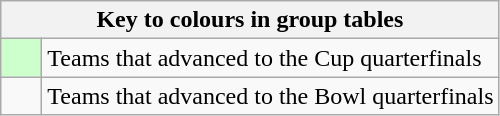<table class="wikitable" style="text-align: center;">
<tr>
<th colspan=2>Key to colours in group tables</th>
</tr>
<tr>
<td style="background:#cfc; width:20px;"></td>
<td align=left>Teams that advanced to the Cup quarterfinals</td>
</tr>
<tr>
<td></td>
<td align=left>Teams that advanced to the Bowl quarterfinals</td>
</tr>
</table>
